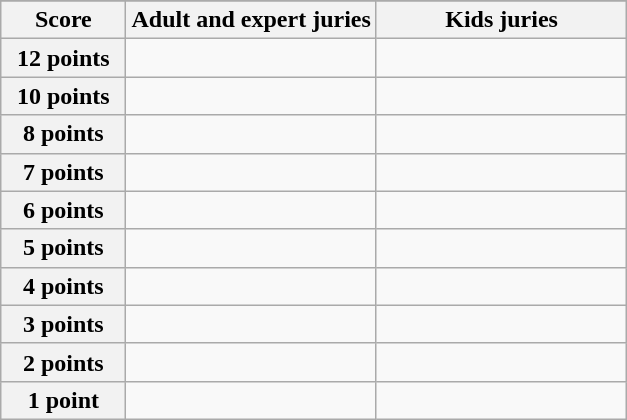<table class="wikitable">
<tr>
</tr>
<tr>
<th scope="col" width="20%">Score</th>
<th scope="col" width="40%">Adult and expert juries</th>
<th scope="col" width="40%">Kids juries</th>
</tr>
<tr>
<th scope="row">12 points</th>
<td></td>
<td></td>
</tr>
<tr>
<th scope="row">10 points</th>
<td></td>
<td></td>
</tr>
<tr>
<th scope="row">8 points</th>
<td></td>
<td></td>
</tr>
<tr>
<th scope="row">7 points</th>
<td></td>
<td></td>
</tr>
<tr>
<th scope="row">6 points</th>
<td></td>
<td></td>
</tr>
<tr>
<th scope="row">5 points</th>
<td></td>
<td></td>
</tr>
<tr>
<th scope="row">4 points</th>
<td></td>
<td></td>
</tr>
<tr>
<th scope="row">3 points</th>
<td></td>
<td></td>
</tr>
<tr>
<th scope="row">2 points</th>
<td></td>
<td></td>
</tr>
<tr>
<th scope="row">1 point</th>
<td></td>
<td></td>
</tr>
</table>
